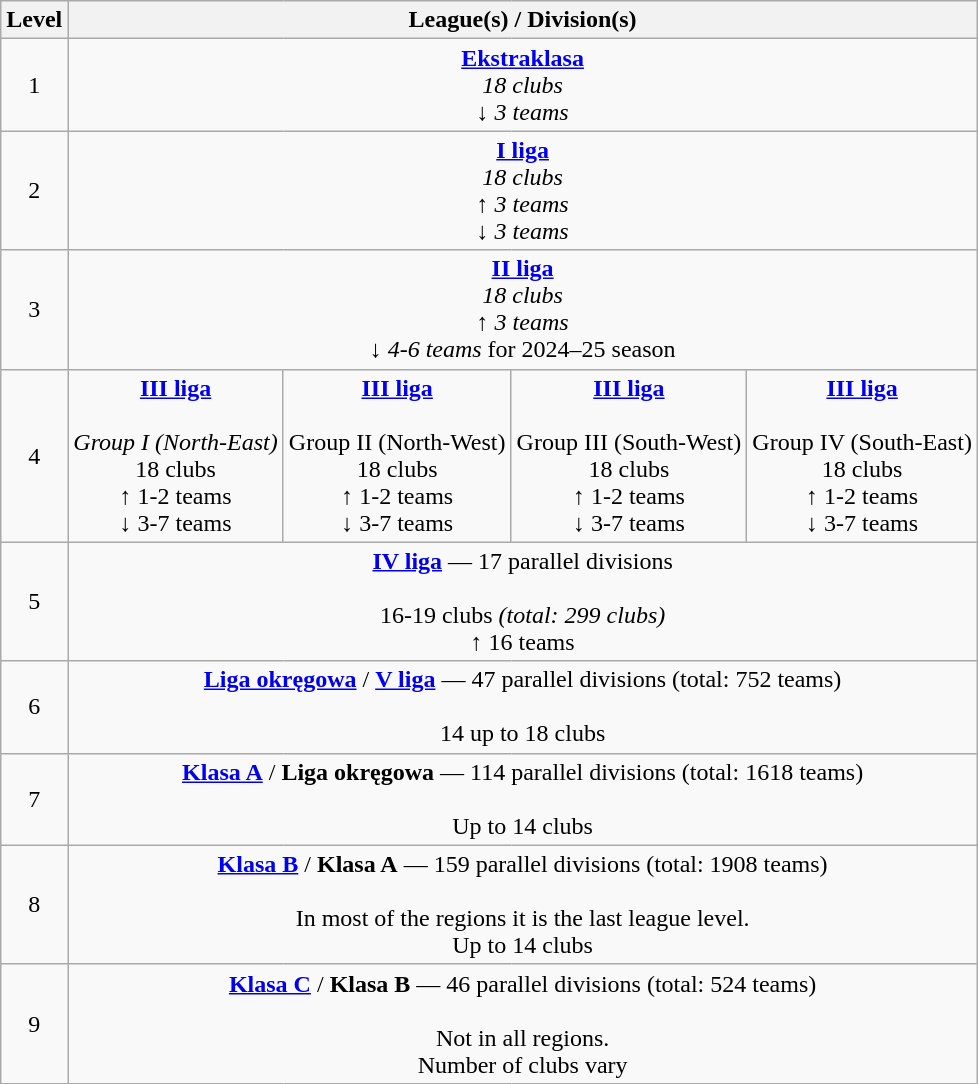<table class="wikitable" style="text-align: center;">
<tr>
<th>Level</th>
<th colspan="4">League(s) / Division(s)</th>
</tr>
<tr>
<td>1</td>
<td colspan="4"><strong><a href='#'>Ekstraklasa</a></strong><br><em>18 clubs</em><br><em>↓ 3 teams</em></td>
</tr>
<tr>
<td>2</td>
<td colspan="4"><strong><a href='#'>I liga</a></strong><br><em>18 clubs</em><br><em>↑ 3 teams</em><br><em>↓ 3 teams</em></td>
</tr>
<tr>
<td>3</td>
<td colspan="4"><strong><a href='#'>II liga</a></strong><br><em>18 clubs</em><br><em>↑ 3 teams</em><br><em>↓ 4-6 teams</em> for 2024–25 season</td>
</tr>
<tr>
<td>4</td>
<td><strong><a href='#'>III liga</a></strong><br><br><em>Group I (North-East)<br>
</em>18 clubs<em><br> </em>↑ 1-2 teams<em><br></em>↓ 3-7 teams<em></td>
<td><strong><a href='#'>III liga</a></strong><br><br></em>Group II (North-West)<em><br>
</em>18 clubs<em><br> </em>↑ 1-2 teams<em><br></em>↓ 3-7 teams<em></td>
<td><strong><a href='#'>III liga</a></strong><br><br></em>Group III (South-West)<em><br>
</em>18 clubs<em><br> </em>↑ 1-2 teams<em><br></em>↓ 3-7 teams<em></td>
<td><strong><a href='#'>III liga</a></strong><br><br></em>Group IV (South-East)<em><br>
</em>18 clubs<em><br> </em>↑ 1-2 teams<em><br></em>↓ 3-7 teams<em></td>
</tr>
<tr>
<td>5</td>
<td colspan="4"><strong><a href='#'>IV liga</a></strong> — 17 parallel divisions<br><br></em>16-19 clubs<em> (total: 299 clubs)<br></em>↑ 16 teams<em></td>
</tr>
<tr>
<td>6</td>
<td colspan="4"><strong><a href='#'>Liga okręgowa</a></strong> / <strong><a href='#'>V liga</a></strong> — 47 parallel divisions (total: 752 teams)<br><br></em>14 up to 18 clubs<em></td>
</tr>
<tr>
<td>7</td>
<td colspan="4"><strong><a href='#'>Klasa A</a></strong> / <strong>Liga okręgowa</strong> — 114 parallel divisions (total: 1618 teams)<br><br></em>Up to 14 clubs<em></td>
</tr>
<tr>
<td>8</td>
<td colspan="4"><strong><a href='#'>Klasa B</a></strong> / <strong>Klasa A</strong> — 159 parallel divisions (total: 1908 teams)<br><br></em>In most of the regions it is the last league level.<em><br>
</em>Up to 14 clubs<em></td>
</tr>
<tr>
<td>9</td>
<td colspan="4"><strong><a href='#'>Klasa C</a></strong> / <strong>Klasa B</strong> — 46 parallel divisions (total: 524 teams)<br><br></em>Not in all regions.<em><br>
</em>Number of clubs vary<em></td>
</tr>
</table>
